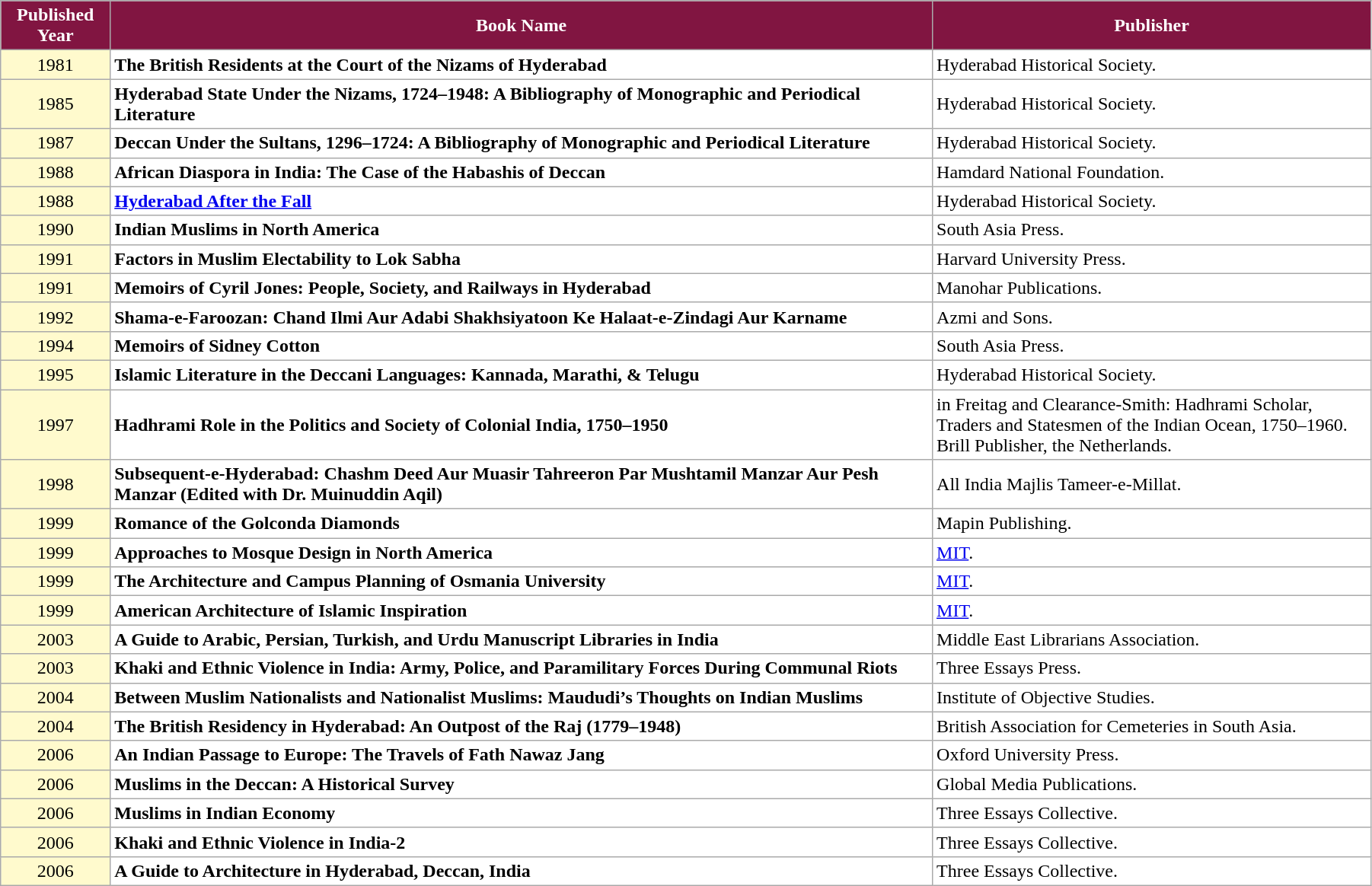<table class="wikitable"  style="text-align:center; background:white; width:95%;">
<tr style="color:white;">
<th ! style="background:#811541; width:8%;">Published Year</th>
<th ! style="background:#811541; width:60%;">Book Name</th>
<th ! style="background:#811541; width:45%;">Publisher</th>
</tr>
<tr>
<td ! ! style="background:lemonchiffon;">1981</td>
<td ! ! align=left><strong>The British Residents at the Court of the Nizams of Hyderabad</strong></td>
<td ! ! align=left>Hyderabad Historical Society.</td>
</tr>
<tr>
<td ! ! style="background:lemonchiffon;">1985</td>
<td ! ! align=left><strong>Hyderabad State Under the Nizams, 1724–1948: A Bibliography of Monographic and Periodical Literature</strong></td>
<td ! ! align=left>Hyderabad Historical Society.</td>
</tr>
<tr>
<td ! ! style="background:lemonchiffon;">1987</td>
<td ! ! align=left><strong>Deccan Under the Sultans, 1296–1724: A Bibliography of Monographic and Periodical Literature</strong></td>
<td ! ! align=left>Hyderabad Historical Society.</td>
</tr>
<tr>
<td ! ! style="background:lemonchiffon;">1988</td>
<td ! ! align=left><strong>African Diaspora in India: The Case of the Habashis of Deccan</strong></td>
<td ! ! align=left>Hamdard National Foundation.</td>
</tr>
<tr>
<td ! ! style="background:lemonchiffon;">1988</td>
<td ! ! align=left><strong><a href='#'>Hyderabad After the Fall</a></strong></td>
<td ! ! align=left>Hyderabad Historical Society.</td>
</tr>
<tr>
<td ! ! style="background:lemonchiffon;">1990</td>
<td ! ! align=left><strong>Indian Muslims in North America</strong></td>
<td ! ! align=left>South Asia Press.</td>
</tr>
<tr>
<td ! ! style="background:lemonchiffon;">1991</td>
<td ! ! align=left><strong>Factors in Muslim Electability to Lok Sabha</strong></td>
<td ! ! align=left>Harvard University Press.</td>
</tr>
<tr>
<td ! ! style="background:lemonchiffon;">1991</td>
<td ! ! align=left><strong>Memoirs of Cyril Jones: People, Society, and Railways in Hyderabad</strong></td>
<td ! ! align=left>Manohar Publications.</td>
</tr>
<tr>
<td ! ! style="background:lemonchiffon;">1992</td>
<td ! ! align=left><strong>Shama-e-Faroozan: Chand Ilmi Aur Adabi Shakhsiyatoon Ke Halaat-e-Zindagi Aur Karname</strong></td>
<td ! ! align=left>Azmi and Sons.</td>
</tr>
<tr>
<td ! ! style="background:lemonchiffon;">1994</td>
<td ! ! align=left><strong>Memoirs of Sidney Cotton</strong></td>
<td ! ! align=left>South Asia Press.</td>
</tr>
<tr>
<td ! ! style="background:lemonchiffon;">1995</td>
<td ! ! align=left><strong>Islamic Literature in the Deccani Languages: Kannada, Marathi, & Telugu</strong></td>
<td ! ! align=left>Hyderabad Historical Society.</td>
</tr>
<tr>
<td ! ! style="background:lemonchiffon;">1997</td>
<td ! ! align=left><strong>Hadhrami Role in the Politics and Society of Colonial India, 1750–1950</strong></td>
<td ! ! align=left>in Freitag and Clearance-Smith: Hadhrami Scholar, Traders and Statesmen of the Indian Ocean, 1750–1960. Brill Publisher, the Netherlands.</td>
</tr>
<tr>
<td ! ! style="background:lemonchiffon;">1998</td>
<td ! ! align=left><strong>Subsequent-e-Hyderabad: Chashm Deed Aur Muasir Tahreeron Par Mushtamil  Manzar Aur Pesh Manzar (Edited with Dr. Muinuddin Aqil)</strong></td>
<td ! ! align=left>All India Majlis Tameer-e-Millat.</td>
</tr>
<tr>
<td ! ! style="background:lemonchiffon;">1999</td>
<td ! ! align=left><strong>Romance of the Golconda Diamonds</strong></td>
<td ! ! align=left>Mapin Publishing.</td>
</tr>
<tr>
<td ! ! style="background:lemonchiffon;">1999</td>
<td ! ! align=left><strong>Approaches to Mosque Design in North America</strong></td>
<td ! ! align=left><a href='#'>MIT</a>.</td>
</tr>
<tr>
<td ! ! style="background:lemonchiffon;">1999</td>
<td ! ! align=left><strong>The Architecture and Campus Planning of Osmania University</strong></td>
<td ! ! align=left><a href='#'>MIT</a>.</td>
</tr>
<tr>
<td ! ! style="background:lemonchiffon;">1999</td>
<td ! ! align=left><strong>American Architecture of Islamic Inspiration</strong></td>
<td ! ! align=left><a href='#'>MIT</a>.</td>
</tr>
<tr>
<td ! ! style="background:lemonchiffon;">2003</td>
<td ! ! align=left><strong>A Guide to Arabic, Persian, Turkish, and Urdu Manuscript Libraries in India</strong></td>
<td ! ! align=left>Middle East Librarians Association.</td>
</tr>
<tr>
<td ! ! style="background:lemonchiffon;">2003</td>
<td ! ! align=left><strong>Khaki and Ethnic Violence in India: Army, Police, and Paramilitary Forces During Communal Riots</strong></td>
<td ! ! align=left>Three Essays Press.</td>
</tr>
<tr>
<td ! ! style="background:lemonchiffon;">2004</td>
<td ! ! align=left><strong>Between Muslim Nationalists and Nationalist Muslims: Maududi’s Thoughts on Indian Muslims</strong></td>
<td ! ! align=left>Institute of Objective Studies.</td>
</tr>
<tr>
<td ! ! style="background:lemonchiffon;">2004</td>
<td ! ! align=left><strong>The British Residency in Hyderabad: An Outpost of the Raj (1779–1948)</strong></td>
<td ! ! align=left>British Association for Cemeteries in South Asia.</td>
</tr>
<tr>
<td ! ! style="background:lemonchiffon;">2006</td>
<td ! ! align=left><strong>An Indian Passage to Europe: The Travels of Fath Nawaz Jang</strong></td>
<td ! ! align=left>Oxford University Press.</td>
</tr>
<tr>
<td ! ! style="background:lemonchiffon;">2006</td>
<td ! ! align=left><strong>Muslims in the Deccan: A Historical Survey</strong></td>
<td ! ! align=left>Global Media Publications.</td>
</tr>
<tr>
<td ! ! style="background:lemonchiffon;">2006</td>
<td ! ! align=left><strong>Muslims in Indian Economy</strong></td>
<td ! ! align=left>Three Essays Collective.</td>
</tr>
<tr>
<td ! ! style="background:lemonchiffon;">2006</td>
<td ! ! align=left><strong>Khaki and Ethnic Violence in India-2</strong></td>
<td ! ! align=left>Three Essays Collective.</td>
</tr>
<tr>
<td ! ! style="background:lemonchiffon;">2006</td>
<td ! ! align=left><strong>A Guide to Architecture in Hyderabad, Deccan, India</strong></td>
<td ! ! align=left>Three Essays Collective.</td>
</tr>
</table>
